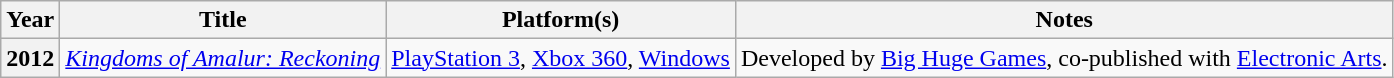<table class="wikitable sortable plainrowheaders">
<tr>
<th scope="col">Year</th>
<th scope="col">Title</th>
<th scope="col">Platform(s)</th>
<th scope="col" class="unsortable">Notes</th>
</tr>
<tr>
<th scope="row">2012</th>
<td><em><a href='#'>Kingdoms of Amalur: Reckoning</a></em></td>
<td><a href='#'>PlayStation 3</a>, <a href='#'>Xbox 360</a>, <a href='#'>Windows</a></td>
<td>Developed by <a href='#'>Big Huge Games</a>, co-published with <a href='#'>Electronic Arts</a>.</td>
</tr>
</table>
